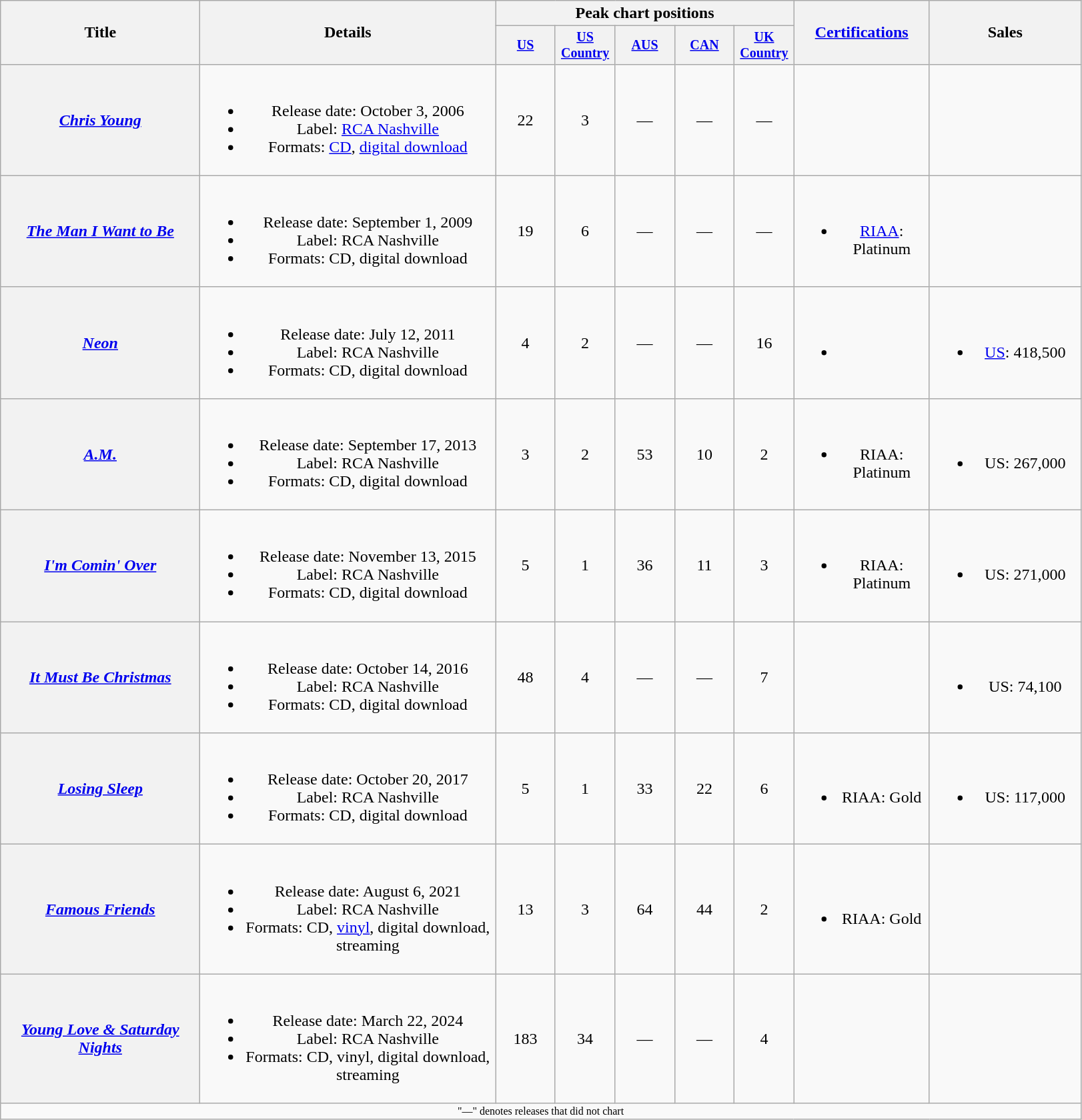<table class="wikitable plainrowheaders" style="text-align:center;">
<tr>
<th rowspan="2" style="width:12em;">Title</th>
<th rowspan="2" style="width:18em;">Details</th>
<th colspan="5">Peak chart positions</th>
<th rowspan="2" style="width:8em;"><a href='#'>Certifications</a><br></th>
<th rowspan="2" style="width:9em;">Sales</th>
</tr>
<tr style="font-size:smaller;">
<th style="width:4em;"><a href='#'>US</a><br></th>
<th style="width:4em;"><a href='#'>US Country</a><br></th>
<th style="width:4em;"><a href='#'>AUS</a><br></th>
<th style="width:4em;"><a href='#'>CAN</a><br></th>
<th style="width:4em;"><a href='#'>UK Country</a><br></th>
</tr>
<tr>
<th scope="row"><em><a href='#'>Chris Young</a></em></th>
<td><br><ul><li>Release date: October 3, 2006</li><li>Label: <a href='#'>RCA Nashville</a></li><li>Formats: <a href='#'>CD</a>, <a href='#'>digital download</a></li></ul></td>
<td>22</td>
<td>3</td>
<td>—</td>
<td>—</td>
<td>—</td>
<td></td>
<td></td>
</tr>
<tr>
<th scope="row"><em><a href='#'>The Man I Want to Be</a></em></th>
<td><br><ul><li>Release date: September 1, 2009</li><li>Label: RCA Nashville</li><li>Formats: CD, digital download</li></ul></td>
<td>19</td>
<td>6</td>
<td>—</td>
<td>—</td>
<td>—</td>
<td><br><ul><li><a href='#'>RIAA</a>: Platinum</li></ul></td>
<td></td>
</tr>
<tr>
<th scope="row"><em><a href='#'>Neon</a></em></th>
<td><br><ul><li>Release date: July 12, 2011</li><li>Label: RCA Nashville</li><li>Formats: CD, digital download</li></ul></td>
<td>4</td>
<td>2</td>
<td>—</td>
<td>—</td>
<td>16</td>
<td><br><ul><li></li></ul></td>
<td><br><ul><li><a href='#'>US</a>: 418,500</li></ul></td>
</tr>
<tr>
<th scope="row"><em><a href='#'>A.M.</a></em></th>
<td><br><ul><li>Release date: September 17, 2013</li><li>Label: RCA Nashville</li><li>Formats: CD, digital download</li></ul></td>
<td>3</td>
<td>2</td>
<td>53</td>
<td>10</td>
<td>2</td>
<td><br><ul><li>RIAA: Platinum</li></ul></td>
<td><br><ul><li>US: 267,000</li></ul></td>
</tr>
<tr>
<th scope="row"><em><a href='#'>I'm Comin' Over</a></em></th>
<td><br><ul><li>Release date: November 13, 2015</li><li>Label: RCA Nashville</li><li>Formats: CD, digital download</li></ul></td>
<td>5</td>
<td>1</td>
<td>36</td>
<td>11</td>
<td>3</td>
<td><br><ul><li>RIAA: Platinum</li></ul></td>
<td><br><ul><li>US: 271,000</li></ul></td>
</tr>
<tr>
<th scope="row"><em><a href='#'>It Must Be Christmas</a></em></th>
<td><br><ul><li>Release date: October 14, 2016</li><li>Label: RCA Nashville</li><li>Formats: CD, digital download</li></ul></td>
<td>48</td>
<td>4</td>
<td>—</td>
<td>—</td>
<td>7</td>
<td></td>
<td><br><ul><li>US: 74,100</li></ul></td>
</tr>
<tr>
<th scope="row"><em><a href='#'>Losing Sleep</a></em></th>
<td><br><ul><li>Release date: October 20, 2017</li><li>Label: RCA Nashville</li><li>Formats: CD, digital download</li></ul></td>
<td>5</td>
<td>1</td>
<td>33</td>
<td>22</td>
<td>6</td>
<td><br><ul><li>RIAA: Gold</li></ul></td>
<td><br><ul><li>US: 117,000</li></ul></td>
</tr>
<tr>
<th scope="row"><em><a href='#'>Famous Friends</a></em></th>
<td><br><ul><li>Release date: August 6, 2021</li><li>Label: RCA Nashville</li><li>Formats: CD, <a href='#'>vinyl</a>, digital download, streaming</li></ul></td>
<td>13</td>
<td>3</td>
<td>64</td>
<td>44</td>
<td>2</td>
<td><br><ul><li>RIAA: Gold</li></ul></td>
<td></td>
</tr>
<tr>
<th scope="row"><em><a href='#'>Young Love & Saturday Nights</a></em></th>
<td><br><ul><li>Release date: March 22, 2024</li><li>Label: RCA Nashville</li><li>Formats: CD, vinyl, digital download, streaming</li></ul></td>
<td>183</td>
<td>34</td>
<td>—</td>
<td>—</td>
<td>4</td>
<td></td>
<td></td>
</tr>
<tr>
<td colspan="10" style="font-size:8pt">"—" denotes releases that did not chart</td>
</tr>
</table>
